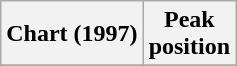<table class="wikitable sortable">
<tr>
<th align="left">Chart (1997)</th>
<th align="center">Peak<br>position</th>
</tr>
<tr>
</tr>
</table>
